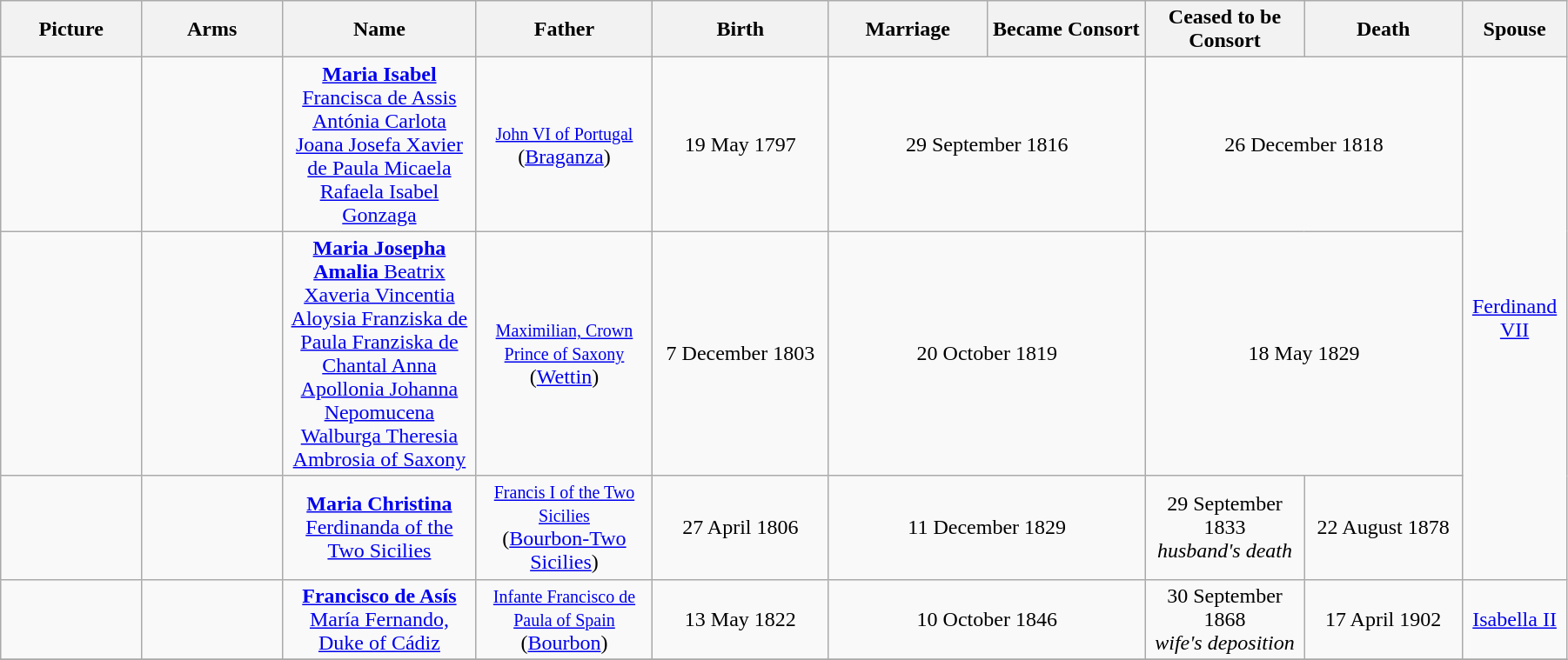<table width=95% class="wikitable">
<tr>
<th width = "8%">Picture</th>
<th width = "8%">Arms</th>
<th width = "11%">Name</th>
<th width = "10%">Father</th>
<th width = "10%">Birth</th>
<th width = "9%">Marriage</th>
<th width = "9%">Became Consort</th>
<th width = "9%">Ceased to be Consort</th>
<th width = "9%">Death</th>
<th width = "5%">Spouse</th>
</tr>
<tr>
<td align="center"></td>
<td align="center"></td>
<td align="center"><a href='#'><strong>Maria Isabel</strong> Francisca de Assis Antónia Carlota Joana Josefa Xavier de Paula Micaela Rafaela Isabel Gonzaga</a></td>
<td align="center"><small><a href='#'>John VI of Portugal</a></small><br>(<a href='#'>Braganza</a>)</td>
<td align="center">19 May 1797</td>
<td align="center" colspan="2">29 September 1816</td>
<td align="center" colspan="2">26 December 1818</td>
<td align="center" rowspan="3"><a href='#'>Ferdinand VII</a></td>
</tr>
<tr>
<td align="center"></td>
<td align="center"></td>
<td align="center"><a href='#'><strong>Maria Josepha Amalia</strong> Beatrix Xaveria Vincentia Aloysia Franziska de Paula Franziska de Chantal Anna Apollonia Johanna Nepomucena Walburga Theresia Ambrosia of Saxony</a></td>
<td align="center"><small><a href='#'>Maximilian, Crown Prince of Saxony</a></small><br>(<a href='#'>Wettin</a>)</td>
<td align="center">7 December 1803</td>
<td align="center" colspan="2">20 October 1819</td>
<td align="center" colspan="2">18 May 1829</td>
</tr>
<tr>
<td align="center"></td>
<td align="center"></td>
<td align="center"><a href='#'><strong>Maria Christina</strong> Ferdinanda of the Two Sicilies</a></td>
<td align="center"><small><a href='#'>Francis I of the Two Sicilies</a></small><br>(<a href='#'>Bourbon-Two Sicilies</a>)</td>
<td align="center">27 April 1806</td>
<td align="center" colspan="2">11 December 1829</td>
<td align="center">29 September 1833<br><em>husband's death</em></td>
<td align="center">22 August 1878</td>
</tr>
<tr>
<td align="center"></td>
<td align="center"></td>
<td align="center"><a href='#'><strong>Francisco de Asís</strong> María Fernando, Duke of Cádiz</a></td>
<td align="center"><small><a href='#'>Infante Francisco de Paula of Spain</a></small><br>(<a href='#'>Bourbon</a>)</td>
<td align="center">13 May 1822</td>
<td align="center" colspan="2">10 October 1846</td>
<td align="center">30 September 1868<br><em>wife's deposition</em></td>
<td align="center">17 April 1902</td>
<td align="center"><a href='#'>Isabella II</a></td>
</tr>
<tr>
</tr>
</table>
